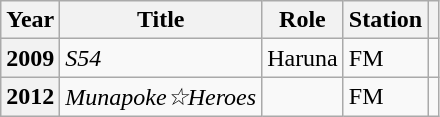<table class="wikitable plainrowheaders sortable">
<tr>
<th scope="col">Year</th>
<th scope="col">Title</th>
<th scope="col">Role</th>
<th scope="col">Station</th>
<th scope="col" class="unsortable"></th>
</tr>
<tr>
<th scope="row">2009</th>
<td><em>S54</em></td>
<td>Haruna</td>
<td>FM</td>
<td style="text-align:center"></td>
</tr>
<tr>
<th scope="row">2012</th>
<td><em>Munapoke☆Heroes</em></td>
<td></td>
<td>FM</td>
<td style="text-align:center"></td>
</tr>
</table>
